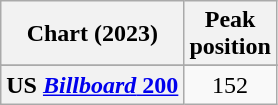<table class="wikitable sortable plainrowheaders" style="text-align:center;">
<tr>
<th scope="col">Chart (2023)</th>
<th scope="col">Peak<br>position</th>
</tr>
<tr>
</tr>
<tr>
</tr>
<tr>
</tr>
<tr>
</tr>
<tr>
</tr>
<tr>
</tr>
<tr>
</tr>
<tr>
<th scope="row">US <a href='#'><em>Billboard</em> 200</a></th>
<td>152</td>
</tr>
</table>
